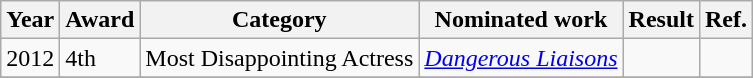<table class="wikitable">
<tr>
<th>Year</th>
<th>Award</th>
<th>Category</th>
<th>Nominated work</th>
<th>Result</th>
<th>Ref.</th>
</tr>
<tr>
<td>2012</td>
<td>4th</td>
<td>Most Disappointing Actress</td>
<td><em><a href='#'>Dangerous Liaisons</a></em></td>
<td></td>
<td></td>
</tr>
<tr>
</tr>
</table>
